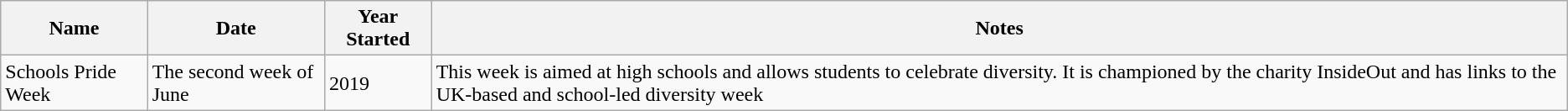<table class="wikitable sortable">
<tr>
<th>Name</th>
<th>Date</th>
<th>Year Started</th>
<th>Notes</th>
</tr>
<tr>
<td>Schools Pride Week</td>
<td>The second week of June</td>
<td>2019</td>
<td>This week is aimed at high schools and allows students to celebrate diversity. It is championed by the charity InsideOut and has links to the UK-based and school-led diversity week</td>
</tr>
</table>
